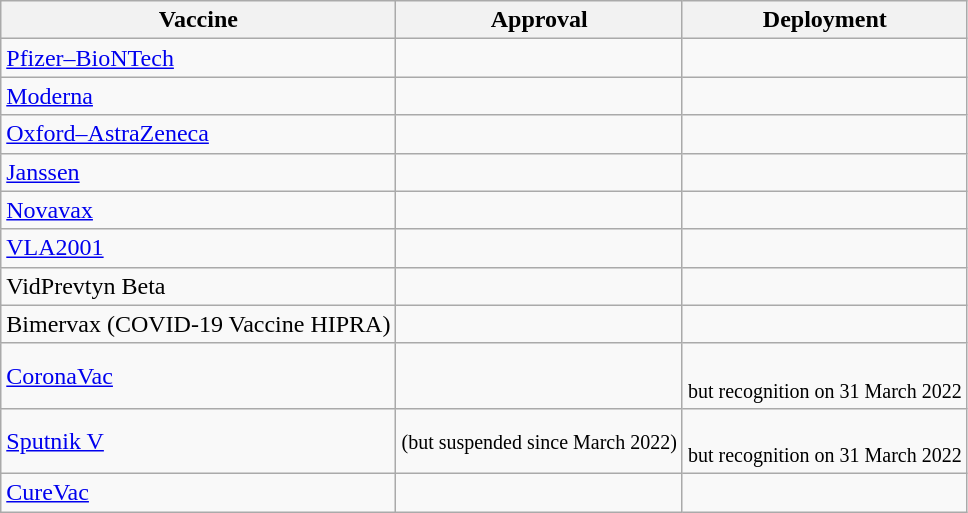<table class="wikitable">
<tr>
<th>Vaccine</th>
<th>Approval</th>
<th>Deployment</th>
</tr>
<tr>
<td><a href='#'>Pfizer–BioNTech</a></td>
<td></td>
<td></td>
</tr>
<tr>
<td><a href='#'>Moderna</a></td>
<td></td>
<td></td>
</tr>
<tr>
<td><a href='#'>Oxford–AstraZeneca</a></td>
<td></td>
<td></td>
</tr>
<tr>
<td><a href='#'>Janssen</a></td>
<td></td>
<td></td>
</tr>
<tr>
<td><a href='#'>Novavax</a></td>
<td></td>
<td></td>
</tr>
<tr>
<td><a href='#'>VLA2001</a></td>
<td></td>
<td></td>
</tr>
<tr>
<td>VidPrevtyn Beta</td>
<td></td>
<td></td>
</tr>
<tr>
<td>Bimervax (COVID-19 Vaccine HIPRA)</td>
<td></td>
<td></td>
</tr>
<tr>
<td><a href='#'>CoronaVac</a></td>
<td></td>
<td><br><small>but recognition on 31 March 2022</small></td>
</tr>
<tr>
<td><a href='#'>Sputnik V</a></td>
<td> <small>(but suspended since March 2022)</small></td>
<td><br><small>but recognition on 31 March 2022</small></td>
</tr>
<tr>
<td><a href='#'>CureVac</a></td>
<td></td>
<td></td>
</tr>
</table>
